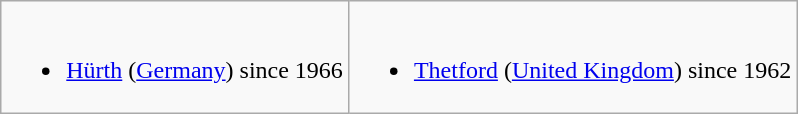<table class="wikitable">
<tr valign="top">
<td><br><ul><li> <a href='#'>Hürth</a> (<a href='#'>Germany</a>) since 1966</li></ul></td>
<td><br><ul><li> <a href='#'>Thetford</a> (<a href='#'>United Kingdom</a>) since 1962</li></ul></td>
</tr>
</table>
